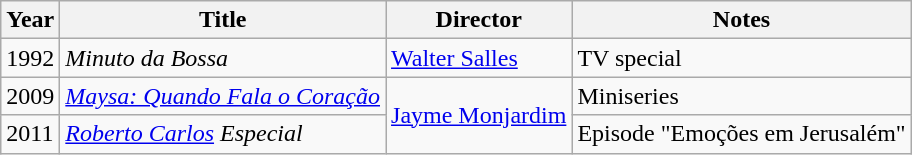<table class="wikitable">
<tr>
<th>Year</th>
<th>Title</th>
<th>Director</th>
<th>Notes</th>
</tr>
<tr>
<td>1992</td>
<td><em>Minuto da Bossa</em></td>
<td><a href='#'>Walter Salles</a></td>
<td>TV special</td>
</tr>
<tr>
<td>2009</td>
<td><em><a href='#'>Maysa: Quando Fala o Coração</a></em></td>
<td rowspan=2><a href='#'>Jayme Monjardim</a></td>
<td>Miniseries</td>
</tr>
<tr>
<td>2011</td>
<td><em><a href='#'>Roberto Carlos</a> Especial</em></td>
<td>Episode "Emoções em Jerusalém"</td>
</tr>
</table>
